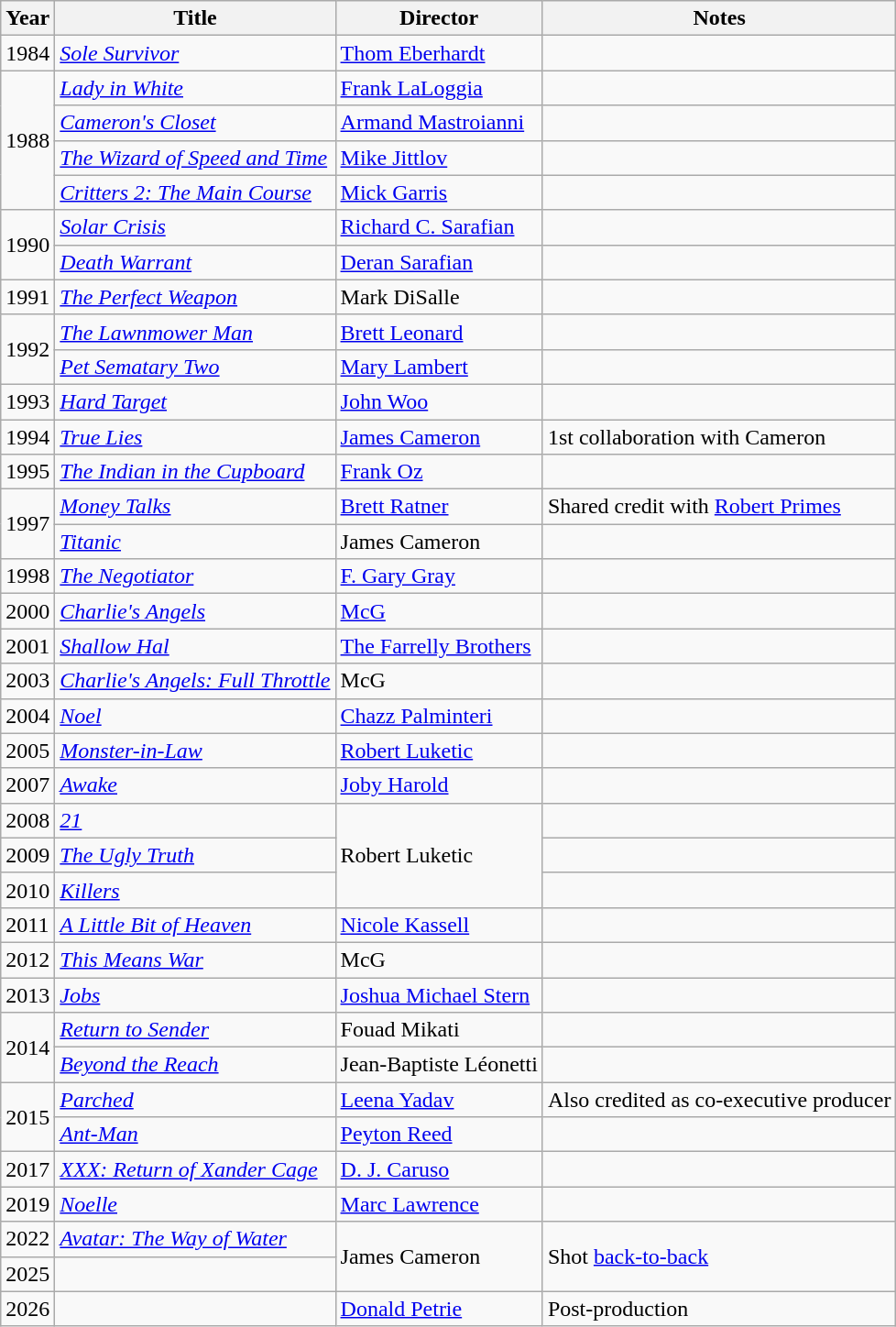<table class="wikitable">
<tr>
<th>Year</th>
<th>Title</th>
<th>Director</th>
<th>Notes</th>
</tr>
<tr>
<td>1984</td>
<td><em><a href='#'>Sole Survivor</a></em></td>
<td><a href='#'>Thom Eberhardt</a></td>
<td></td>
</tr>
<tr>
<td rowspan=4>1988</td>
<td><em><a href='#'>Lady in White</a></em></td>
<td><a href='#'>Frank LaLoggia</a></td>
<td></td>
</tr>
<tr>
<td><em><a href='#'>Cameron's Closet</a></em></td>
<td><a href='#'>Armand Mastroianni</a></td>
<td></td>
</tr>
<tr>
<td><em><a href='#'>The Wizard of Speed and Time</a></em></td>
<td><a href='#'>Mike Jittlov</a></td>
<td></td>
</tr>
<tr>
<td><em><a href='#'>Critters 2: The Main Course</a></em></td>
<td><a href='#'>Mick Garris</a></td>
<td></td>
</tr>
<tr>
<td rowspan=2>1990</td>
<td><em><a href='#'>Solar Crisis</a></em></td>
<td><a href='#'>Richard C. Sarafian</a></td>
<td></td>
</tr>
<tr>
<td><em><a href='#'>Death Warrant</a></em></td>
<td><a href='#'>Deran Sarafian</a></td>
<td></td>
</tr>
<tr>
<td>1991</td>
<td><em><a href='#'>The Perfect Weapon</a></em></td>
<td>Mark DiSalle</td>
<td></td>
</tr>
<tr>
<td rowspan=2>1992</td>
<td><em><a href='#'>The Lawnmower Man</a></em></td>
<td><a href='#'>Brett Leonard</a></td>
<td></td>
</tr>
<tr>
<td><em><a href='#'>Pet Sematary Two</a></em></td>
<td><a href='#'>Mary Lambert</a></td>
<td></td>
</tr>
<tr>
<td>1993</td>
<td><em><a href='#'>Hard Target</a></em></td>
<td><a href='#'>John Woo</a></td>
<td></td>
</tr>
<tr>
<td>1994</td>
<td><em><a href='#'>True Lies</a></em></td>
<td><a href='#'>James Cameron</a></td>
<td>1st collaboration with Cameron</td>
</tr>
<tr>
<td>1995</td>
<td><em><a href='#'>The Indian in the Cupboard</a></em></td>
<td><a href='#'>Frank Oz</a></td>
<td></td>
</tr>
<tr>
<td rowspan=2>1997</td>
<td><em><a href='#'>Money Talks</a></em></td>
<td><a href='#'>Brett Ratner</a></td>
<td>Shared credit with <a href='#'>Robert Primes</a></td>
</tr>
<tr>
<td><em><a href='#'>Titanic</a></em></td>
<td>James Cameron</td>
<td></td>
</tr>
<tr>
<td>1998</td>
<td><em><a href='#'>The Negotiator</a></em></td>
<td><a href='#'>F. Gary Gray</a></td>
<td></td>
</tr>
<tr>
<td>2000</td>
<td><em><a href='#'>Charlie's Angels</a></em></td>
<td><a href='#'>McG</a></td>
<td></td>
</tr>
<tr>
<td>2001</td>
<td><em><a href='#'>Shallow Hal</a></em></td>
<td><a href='#'>The Farrelly Brothers</a></td>
<td></td>
</tr>
<tr>
<td>2003</td>
<td><em><a href='#'>Charlie's Angels: Full Throttle</a></em></td>
<td>McG</td>
<td></td>
</tr>
<tr>
<td>2004</td>
<td><em><a href='#'>Noel</a></em></td>
<td><a href='#'>Chazz Palminteri</a></td>
<td></td>
</tr>
<tr>
<td>2005</td>
<td><em><a href='#'>Monster-in-Law</a></em></td>
<td><a href='#'>Robert Luketic</a></td>
<td></td>
</tr>
<tr>
<td>2007</td>
<td><em><a href='#'>Awake</a></em></td>
<td><a href='#'>Joby Harold</a></td>
<td></td>
</tr>
<tr>
<td>2008</td>
<td><em><a href='#'>21</a></em></td>
<td rowspan=3>Robert Luketic</td>
<td></td>
</tr>
<tr>
<td>2009</td>
<td><em><a href='#'>The Ugly Truth</a></em></td>
<td></td>
</tr>
<tr>
<td>2010</td>
<td><em><a href='#'>Killers</a></em></td>
<td></td>
</tr>
<tr>
<td>2011</td>
<td><em><a href='#'>A Little Bit of Heaven</a></em></td>
<td><a href='#'>Nicole Kassell</a></td>
<td></td>
</tr>
<tr>
<td>2012</td>
<td><em><a href='#'>This Means War</a></em></td>
<td>McG</td>
<td></td>
</tr>
<tr>
<td>2013</td>
<td><em><a href='#'>Jobs</a></em></td>
<td><a href='#'>Joshua Michael Stern</a></td>
<td></td>
</tr>
<tr>
<td rowspan=2>2014</td>
<td><em><a href='#'>Return to Sender</a></em></td>
<td>Fouad Mikati</td>
<td></td>
</tr>
<tr>
<td><em><a href='#'>Beyond the Reach</a></em></td>
<td>Jean-Baptiste Léonetti</td>
<td></td>
</tr>
<tr>
<td rowspan=2>2015</td>
<td><em><a href='#'>Parched</a></em></td>
<td><a href='#'>Leena Yadav</a></td>
<td>Also credited as co-executive producer</td>
</tr>
<tr>
<td><em><a href='#'>Ant-Man</a></em></td>
<td><a href='#'>Peyton Reed</a></td>
<td></td>
</tr>
<tr>
<td>2017</td>
<td><em><a href='#'>XXX: Return of Xander Cage</a></em></td>
<td><a href='#'>D. J. Caruso</a></td>
<td></td>
</tr>
<tr>
<td>2019</td>
<td><em><a href='#'>Noelle</a></em></td>
<td><a href='#'>Marc Lawrence</a></td>
<td></td>
</tr>
<tr>
<td>2022</td>
<td><em><a href='#'>Avatar: The Way of Water</a></em></td>
<td rowspan=2>James Cameron</td>
<td rowspan=2>Shot <a href='#'>back-to-back</a></td>
</tr>
<tr>
<td>2025</td>
<td></td>
</tr>
<tr>
<td>2026</td>
<td></td>
<td><a href='#'>Donald Petrie</a></td>
<td>Post-production</td>
</tr>
</table>
